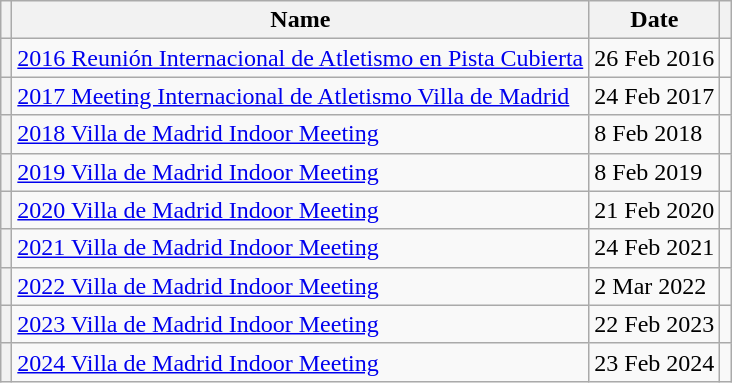<table class="wikitable plainrowheaders sticky-header defaultleft col3right">
<tr>
<th scope="col"></th>
<th scope="col">Name</th>
<th scope="col">Date</th>
<th scope="col"></th>
</tr>
<tr>
<th scope="row"></th>
<td><a href='#'>2016 Reunión Internacional de Atletismo en Pista Cubierta</a></td>
<td>26 Feb 2016</td>
<td></td>
</tr>
<tr>
<th scope="row"></th>
<td><a href='#'>2017 Meeting Internacional de Atletismo Villa de Madrid</a></td>
<td>24 Feb 2017</td>
<td></td>
</tr>
<tr>
<th scope="row"></th>
<td><a href='#'>2018 Villa de Madrid Indoor Meeting</a></td>
<td>8 Feb 2018</td>
<td></td>
</tr>
<tr>
<th scope="row"></th>
<td><a href='#'>2019 Villa de Madrid Indoor Meeting</a></td>
<td>8 Feb 2019</td>
<td></td>
</tr>
<tr>
<th scope="row"></th>
<td><a href='#'>2020 Villa de Madrid Indoor Meeting</a></td>
<td>21 Feb 2020</td>
<td></td>
</tr>
<tr>
<th scope="row"></th>
<td><a href='#'>2021 Villa de Madrid Indoor Meeting</a></td>
<td>24 Feb 2021</td>
<td></td>
</tr>
<tr>
<th scope="row"></th>
<td><a href='#'>2022 Villa de Madrid Indoor Meeting</a></td>
<td>2 Mar 2022</td>
<td></td>
</tr>
<tr>
<th scope="row"></th>
<td><a href='#'>2023 Villa de Madrid Indoor Meeting</a></td>
<td>22 Feb 2023</td>
<td></td>
</tr>
<tr>
<th scope="row"></th>
<td><a href='#'>2024 Villa de Madrid Indoor Meeting</a></td>
<td>23 Feb 2024</td>
<td></td>
</tr>
</table>
